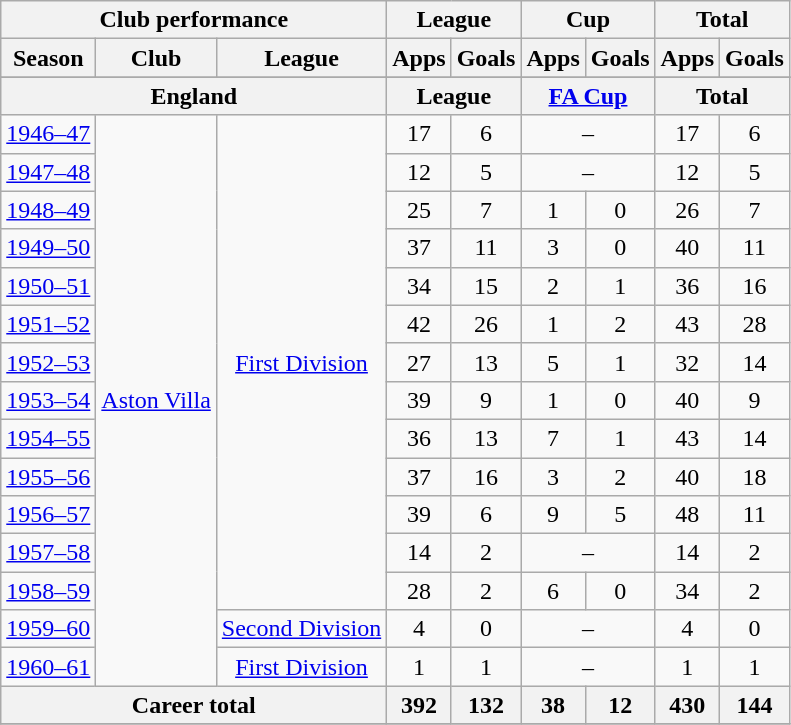<table class="wikitable" style="text-align:center">
<tr>
<th colspan=3>Club performance</th>
<th colspan=2>League</th>
<th colspan=2>Cup</th>
<th colspan=2>Total</th>
</tr>
<tr>
<th>Season</th>
<th>Club</th>
<th>League</th>
<th>Apps</th>
<th>Goals</th>
<th>Apps</th>
<th>Goals</th>
<th>Apps</th>
<th>Goals</th>
</tr>
<tr>
</tr>
<tr>
<th colspan=3>England</th>
<th colspan=2>League</th>
<th colspan=2><a href='#'>FA Cup</a></th>
<th colspan=2>Total</th>
</tr>
<tr>
<td><a href='#'>1946–47</a></td>
<td rowspan=15><a href='#'>Aston Villa</a></td>
<td rowspan=13><a href='#'>First Division</a></td>
<td>17</td>
<td>6</td>
<td colspan=2>–</td>
<td>17</td>
<td>6</td>
</tr>
<tr>
<td><a href='#'>1947–48</a></td>
<td>12</td>
<td>5</td>
<td colspan=2>–</td>
<td>12</td>
<td>5</td>
</tr>
<tr>
<td><a href='#'>1948–49</a></td>
<td>25</td>
<td>7</td>
<td>1</td>
<td>0</td>
<td>26</td>
<td>7</td>
</tr>
<tr>
<td><a href='#'>1949–50</a></td>
<td>37</td>
<td>11</td>
<td>3</td>
<td>0</td>
<td>40</td>
<td>11</td>
</tr>
<tr>
<td><a href='#'>1950–51</a></td>
<td>34</td>
<td>15</td>
<td>2</td>
<td>1</td>
<td>36</td>
<td>16</td>
</tr>
<tr>
<td><a href='#'>1951–52</a></td>
<td>42</td>
<td>26</td>
<td>1</td>
<td>2</td>
<td>43</td>
<td>28</td>
</tr>
<tr>
<td><a href='#'>1952–53</a></td>
<td>27</td>
<td>13</td>
<td>5</td>
<td>1</td>
<td>32</td>
<td>14</td>
</tr>
<tr>
<td><a href='#'>1953–54</a></td>
<td>39</td>
<td>9</td>
<td>1</td>
<td>0</td>
<td>40</td>
<td>9</td>
</tr>
<tr>
<td><a href='#'>1954–55</a></td>
<td>36</td>
<td>13</td>
<td>7</td>
<td>1</td>
<td>43</td>
<td>14</td>
</tr>
<tr>
<td><a href='#'>1955–56</a></td>
<td>37</td>
<td>16</td>
<td>3</td>
<td>2</td>
<td>40</td>
<td>18</td>
</tr>
<tr>
<td><a href='#'>1956–57</a></td>
<td>39</td>
<td>6</td>
<td>9</td>
<td>5</td>
<td>48</td>
<td>11</td>
</tr>
<tr>
<td><a href='#'>1957–58</a></td>
<td>14</td>
<td>2</td>
<td colspan=2>–</td>
<td>14</td>
<td>2</td>
</tr>
<tr>
<td><a href='#'>1958–59</a></td>
<td>28</td>
<td>2</td>
<td>6</td>
<td>0</td>
<td>34</td>
<td>2</td>
</tr>
<tr>
<td><a href='#'>1959–60</a></td>
<td><a href='#'>Second Division</a></td>
<td>4</td>
<td>0</td>
<td colspan=2>–</td>
<td>4</td>
<td>0</td>
</tr>
<tr>
<td><a href='#'>1960–61</a></td>
<td><a href='#'>First Division</a></td>
<td>1</td>
<td>1</td>
<td colspan=2>–</td>
<td>1</td>
<td>1</td>
</tr>
<tr>
<th colspan=3>Career total</th>
<th>392</th>
<th>132</th>
<th>38</th>
<th>12</th>
<th>430</th>
<th>144</th>
</tr>
<tr>
</tr>
</table>
